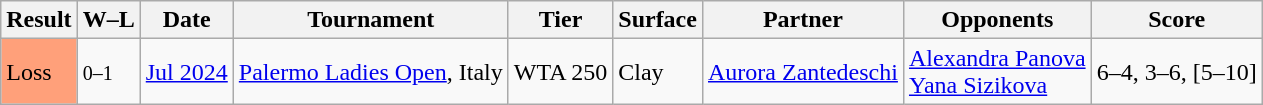<table class="wikitable sortable">
<tr>
<th>Result</th>
<th class="unsortable">W–L</th>
<th>Date</th>
<th>Tournament</th>
<th>Tier</th>
<th>Surface</th>
<th>Partner</th>
<th>Opponents</th>
<th class="unsortable">Score</th>
</tr>
<tr>
<td bgcolor=FFA07A>Loss</td>
<td><small>0–1</small></td>
<td><a href='#'>Jul 2024</a></td>
<td><a href='#'>Palermo Ladies Open</a>, Italy</td>
<td>WTA 250</td>
<td>Clay</td>
<td> <a href='#'>Aurora Zantedeschi</a></td>
<td> <a href='#'>Alexandra Panova</a> <br>  <a href='#'>Yana Sizikova</a></td>
<td>6–4, 3–6, [5–10]</td>
</tr>
</table>
